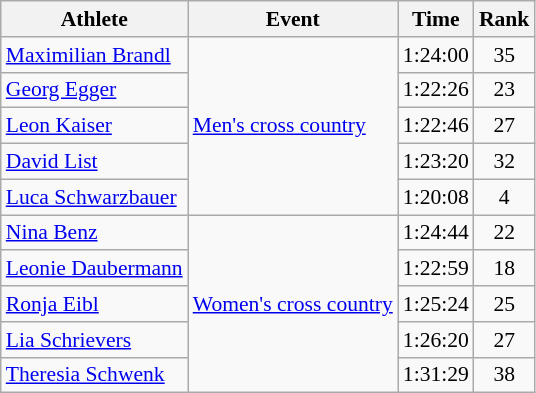<table class="wikitable" style="font-size:90%">
<tr>
<th>Athlete</th>
<th>Event</th>
<th>Time</th>
<th>Rank</th>
</tr>
<tr align=center>
<td align=left><a href='#'>Maximilian Brandl</a></td>
<td align=left rowspan="5"><a href='#'>Men's cross country</a></td>
<td>1:24:00</td>
<td>35</td>
</tr>
<tr align=center>
<td align=left><a href='#'>Georg Egger</a></td>
<td>1:22:26</td>
<td>23</td>
</tr>
<tr align=center>
<td align=left><a href='#'>Leon Kaiser</a></td>
<td>1:22:46</td>
<td>27</td>
</tr>
<tr align=center>
<td align=left><a href='#'>David List</a></td>
<td>1:23:20</td>
<td>32</td>
</tr>
<tr align=center>
<td align=left><a href='#'>Luca Schwarzbauer</a></td>
<td>1:20:08</td>
<td>4</td>
</tr>
<tr align=center>
<td align=left><a href='#'>Nina Benz</a></td>
<td align=left rowspan="5"><a href='#'>Women's cross country</a></td>
<td>1:24:44</td>
<td>22</td>
</tr>
<tr align=center>
<td align=left><a href='#'>Leonie Daubermann</a></td>
<td>1:22:59</td>
<td>18</td>
</tr>
<tr align=center>
<td align=left><a href='#'>Ronja Eibl</a></td>
<td>1:25:24</td>
<td>25</td>
</tr>
<tr align=center>
<td align=left><a href='#'>Lia Schrievers</a></td>
<td>1:26:20</td>
<td>27</td>
</tr>
<tr align=center>
<td align=left><a href='#'>Theresia Schwenk</a></td>
<td>1:31:29</td>
<td>38</td>
</tr>
</table>
